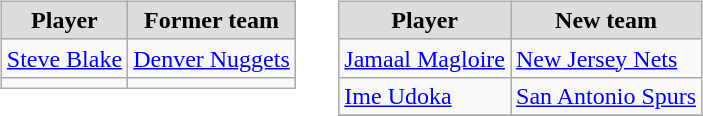<table cellspacing="10">
<tr>
<td valign="top"><br><table class="wikitable">
<tr align="center"  bgcolor="#dddddd">
<td><strong>Player</strong></td>
<td><strong>Former team</strong></td>
</tr>
<tr>
<td><a href='#'>Steve Blake</a></td>
<td><a href='#'>Denver Nuggets</a></td>
</tr>
<tr>
<td></td>
</tr>
</table>
</td>
<td valign="top"><br><table class="wikitable">
<tr align="center"  bgcolor="#dddddd">
<td><strong>Player</strong></td>
<td><strong>New team</strong></td>
</tr>
<tr>
<td><a href='#'>Jamaal Magloire</a></td>
<td><a href='#'>New Jersey Nets</a></td>
</tr>
<tr>
<td><a href='#'>Ime Udoka</a></td>
<td><a href='#'>San Antonio Spurs</a></td>
</tr>
<tr>
</tr>
</table>
</td>
</tr>
</table>
